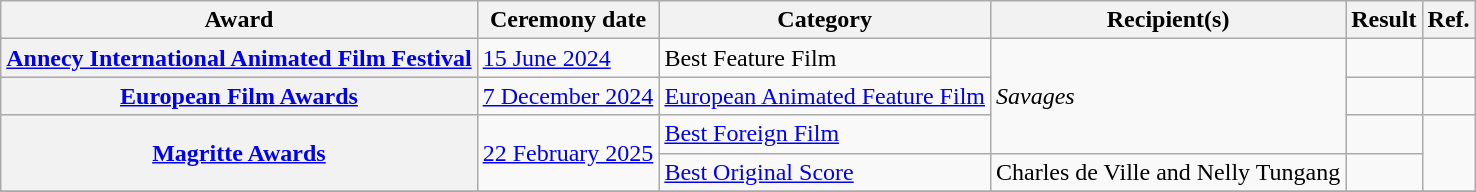<table class="wikitable sortable plainrowheaders">
<tr>
<th scope="col">Award</th>
<th scope="col">Ceremony date</th>
<th scope="col">Category</th>
<th scope="col">Recipient(s)</th>
<th scope="col">Result</th>
<th scope="col">Ref.</th>
</tr>
<tr>
<th scope="row"><a href='#'>Annecy International Animated Film Festival</a></th>
<td><a href='#'>15 June 2024</a></td>
<td>Best Feature Film</td>
<td rowspan="3"><em>Savages</em></td>
<td></td>
<td align="center"></td>
</tr>
<tr>
<th scope="row"><a href='#'>European Film Awards</a></th>
<td><a href='#'>7 December 2024</a></td>
<td><a href='#'>European Animated Feature Film</a></td>
<td></td>
<td align="center"></td>
</tr>
<tr>
<th scope="row" rowspan="2"><a href='#'>Magritte Awards</a></th>
<td rowspan="2"><a href='#'>22 February 2025</a></td>
<td><a href='#'>Best Foreign Film</a></td>
<td></td>
<td rowspan="2" align="center"></td>
</tr>
<tr>
<td><a href='#'>Best Original Score</a></td>
<td>Charles de Ville and Nelly Tungang</td>
<td></td>
</tr>
<tr>
</tr>
</table>
